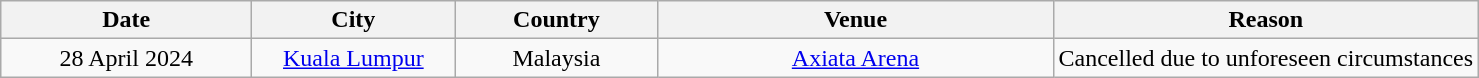<table class="wikitable plainrowheaders" style="text-align:center">
<tr>
<th scope="col" style="width:10em">Date</th>
<th scope="col" style="width:8em">City</th>
<th scope="col" style="width:8em">Country</th>
<th scope="col" style="width:16em">Venue</th>
<th scope="col">Reason</th>
</tr>
<tr>
<td scope="row" style="text-align:center">28 April 2024</td>
<td><a href='#'>Kuala Lumpur</a></td>
<td>Malaysia</td>
<td><a href='#'>Axiata Arena</a></td>
<td>Cancelled due to unforeseen circumstances</td>
</tr>
</table>
